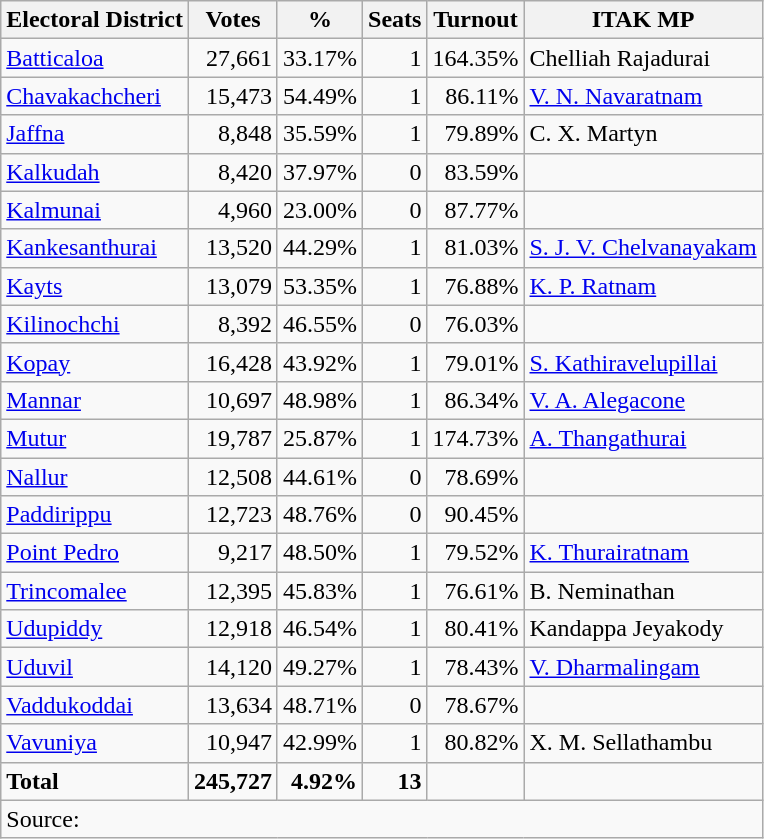<table class="wikitable" border="1">
<tr>
<th>Electoral District</th>
<th align=right>Votes</th>
<th align=right>%</th>
<th align=right>Seats</th>
<th align=right>Turnout</th>
<th>ITAK MP</th>
</tr>
<tr>
<td><a href='#'>Batticaloa</a></td>
<td align=right>27,661</td>
<td align=right>33.17%</td>
<td align=right>1</td>
<td align=right>164.35%</td>
<td>Chelliah Rajadurai</td>
</tr>
<tr>
<td><a href='#'>Chavakachcheri</a></td>
<td align=right>15,473</td>
<td align=right>54.49%</td>
<td align=right>1</td>
<td align=right>86.11%</td>
<td><a href='#'>V. N. Navaratnam</a></td>
</tr>
<tr>
<td><a href='#'>Jaffna</a></td>
<td align=right>8,848</td>
<td align=right>35.59%</td>
<td align=right>1</td>
<td align=right>79.89%</td>
<td>C. X. Martyn</td>
</tr>
<tr>
<td><a href='#'>Kalkudah</a></td>
<td align=right>8,420</td>
<td align=right>37.97%</td>
<td align=right>0</td>
<td align=right>83.59%</td>
<td></td>
</tr>
<tr>
<td><a href='#'>Kalmunai</a></td>
<td align=right>4,960</td>
<td align=right>23.00%</td>
<td align=right>0</td>
<td align=right>87.77%</td>
<td></td>
</tr>
<tr>
<td><a href='#'>Kankesanthurai</a></td>
<td align=right>13,520</td>
<td align=right>44.29%</td>
<td align=right>1</td>
<td align=right>81.03%</td>
<td><a href='#'>S. J. V. Chelvanayakam</a></td>
</tr>
<tr>
<td><a href='#'>Kayts</a></td>
<td align=right>13,079</td>
<td align=right>53.35%</td>
<td align=right>1</td>
<td align=right>76.88%</td>
<td><a href='#'>K. P. Ratnam</a></td>
</tr>
<tr>
<td><a href='#'>Kilinochchi</a></td>
<td align=right>8,392</td>
<td align=right>46.55%</td>
<td align=right>0</td>
<td align=right>76.03%</td>
<td></td>
</tr>
<tr>
<td><a href='#'>Kopay</a></td>
<td align=right>16,428</td>
<td align=right>43.92%</td>
<td align=right>1</td>
<td align=right>79.01%</td>
<td><a href='#'>S. Kathiravelupillai</a></td>
</tr>
<tr>
<td><a href='#'>Mannar</a></td>
<td align=right>10,697</td>
<td align=right>48.98%</td>
<td align=right>1</td>
<td align=right>86.34%</td>
<td><a href='#'>V. A. Alegacone</a></td>
</tr>
<tr>
<td><a href='#'>Mutur</a></td>
<td align=right>19,787</td>
<td align=right>25.87%</td>
<td align=right>1</td>
<td align=right>174.73%</td>
<td><a href='#'>A. Thangathurai</a></td>
</tr>
<tr>
<td><a href='#'>Nallur</a></td>
<td align=right>12,508</td>
<td align=right>44.61%</td>
<td align=right>0</td>
<td align=right>78.69%</td>
<td></td>
</tr>
<tr>
<td><a href='#'>Paddirippu</a></td>
<td align=right>12,723</td>
<td align=right>48.76%</td>
<td align=right>0</td>
<td align=right>90.45%</td>
<td></td>
</tr>
<tr>
<td><a href='#'>Point Pedro</a></td>
<td align=right>9,217</td>
<td align=right>48.50%</td>
<td align=right>1</td>
<td align=right>79.52%</td>
<td><a href='#'>K. Thurairatnam</a></td>
</tr>
<tr>
<td><a href='#'>Trincomalee</a></td>
<td align=right>12,395</td>
<td align=right>45.83%</td>
<td align=right>1</td>
<td align=right>76.61%</td>
<td>B. Neminathan</td>
</tr>
<tr>
<td><a href='#'>Udupiddy</a></td>
<td align=right>12,918</td>
<td align=right>46.54%</td>
<td align=right>1</td>
<td align=right>80.41%</td>
<td>Kandappa Jeyakody</td>
</tr>
<tr>
<td><a href='#'>Uduvil</a></td>
<td align=right>14,120</td>
<td align=right>49.27%</td>
<td align=right>1</td>
<td align=right>78.43%</td>
<td><a href='#'>V. Dharmalingam</a></td>
</tr>
<tr>
<td><a href='#'>Vaddukoddai</a></td>
<td align=right>13,634</td>
<td align=right>48.71%</td>
<td align=right>0</td>
<td align=right>78.67%</td>
<td></td>
</tr>
<tr>
<td><a href='#'>Vavuniya</a></td>
<td align=right>10,947</td>
<td align=right>42.99%</td>
<td align=right>1</td>
<td align=right>80.82%</td>
<td>X. M. Sellathambu</td>
</tr>
<tr>
<td><strong>Total</strong></td>
<td align=right><strong>245,727</strong></td>
<td align=right><strong>4.92%</strong></td>
<td align=right><strong>13</strong></td>
<td></td>
<td></td>
</tr>
<tr>
<td align=left colspan=6>Source:  </td>
</tr>
</table>
